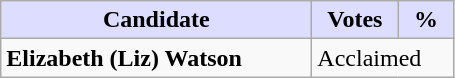<table class="wikitable">
<tr>
<th style="background:#ddf; width:200px;">Candidate</th>
<th style="background:#ddf; width:50px;">Votes</th>
<th style="background:#ddf; width:30px;">%</th>
</tr>
<tr>
<td><strong>Elizabeth (Liz) Watson</strong></td>
<td colspan="2">Acclaimed</td>
</tr>
</table>
